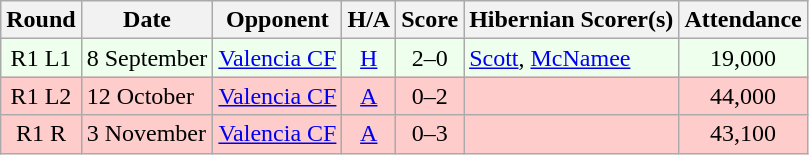<table class="wikitable" style="text-align:center">
<tr>
<th>Round</th>
<th>Date</th>
<th>Opponent</th>
<th>H/A</th>
<th>Score</th>
<th>Hibernian Scorer(s)</th>
<th>Attendance</th>
</tr>
<tr bgcolor=#EEFFEE>
<td>R1 L1</td>
<td align=left>8 September</td>
<td align=left> <a href='#'>Valencia CF</a></td>
<td><a href='#'>H</a></td>
<td>2–0</td>
<td align=left><a href='#'>Scott</a>, <a href='#'>McNamee</a></td>
<td>19,000</td>
</tr>
<tr bgcolor=#FFCCCC>
<td>R1 L2</td>
<td align=left>12 October</td>
<td align=left> <a href='#'>Valencia CF</a></td>
<td><a href='#'>A</a></td>
<td>0–2</td>
<td align=left></td>
<td>44,000</td>
</tr>
<tr bgcolor=#FFCCCC>
<td>R1 R</td>
<td align=left>3 November</td>
<td align=left> <a href='#'>Valencia CF</a></td>
<td><a href='#'>A</a></td>
<td>0–3</td>
<td align=left></td>
<td>43,100</td>
</tr>
</table>
